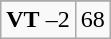<table class="wikitable">
<tr align="center">
</tr>
<tr align="center">
<td><strong>VT</strong> –2</td>
<td>68</td>
</tr>
</table>
